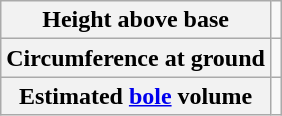<table class=wikitable>
<tr>
<th>Height above base</th>
<td></td>
</tr>
<tr>
<th>Circumference at ground</th>
<td></td>
</tr>
<tr>
<th>Estimated <a href='#'>bole</a> volume</th>
<td></td>
</tr>
</table>
